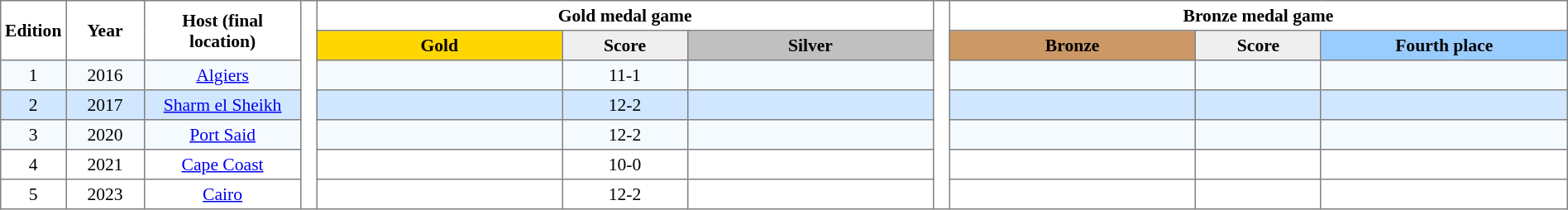<table width="100%" cellspacing="0" cellpadding="3" border="1" style="border-collapse:collapse; font-size:90%; text-align:center">
<tr>
<th rowspan="2">Edition</th>
<th rowspan="2" width="5%">Year</th>
<th rowspan="2" width="10%">Host (final location)</th>
<th rowspan="29" bgcolor="ffffff" width="1%"></th>
<th colspan="3">Gold medal game</th>
<th rowspan="29" bgcolor="ffffff" width="1%"></th>
<th colspan="3">Bronze medal game</th>
</tr>
<tr bgcolor="#EFEFEF">
<td width="200" bgcolor="gold"><strong>Gold</strong></td>
<th width="8%">Score</th>
<td width="200" bgcolor="silver"><strong>Silver</strong></td>
<td width="200" bgcolor="CC9966"><strong>Bronze</strong></td>
<th width="8%">Score</th>
<td width="200" bgcolor="9acdff"><strong>Fourth place</strong></td>
</tr>
<tr bgcolor="#F5FAFF">
<td>1</td>
<td>2016<br></td>
<td> <a href='#'>Algiers</a></td>
<td></td>
<td>11-1</td>
<td></td>
<td></td>
<td></td>
<td></td>
</tr>
<tr bgcolor="#D0E7FF">
<td>2</td>
<td>2017 <br></td>
<td> <a href='#'>Sharm el Sheikh</a></td>
<td></td>
<td>12-2</td>
<td></td>
<td></td>
<td></td>
<td></td>
</tr>
<tr bgcolor="#F5FAFF">
<td>3</td>
<td>2020<br></td>
<td> <a href='#'>Port Said</a></td>
<td></td>
<td>12-2</td>
<td></td>
<td></td>
<td></td>
<td></td>
</tr>
<tr>
<td>4</td>
<td>2021</td>
<td> <a href='#'>Cape Coast</a></td>
<td></td>
<td>10-0</td>
<td></td>
<td></td>
<th></th>
<td></td>
</tr>
<tr>
<td>5</td>
<td>2023<br></td>
<td> <a href='#'>Cairo</a></td>
<td></td>
<td>12-2</td>
<td></td>
<td></td>
<th></th>
<td></td>
</tr>
</table>
